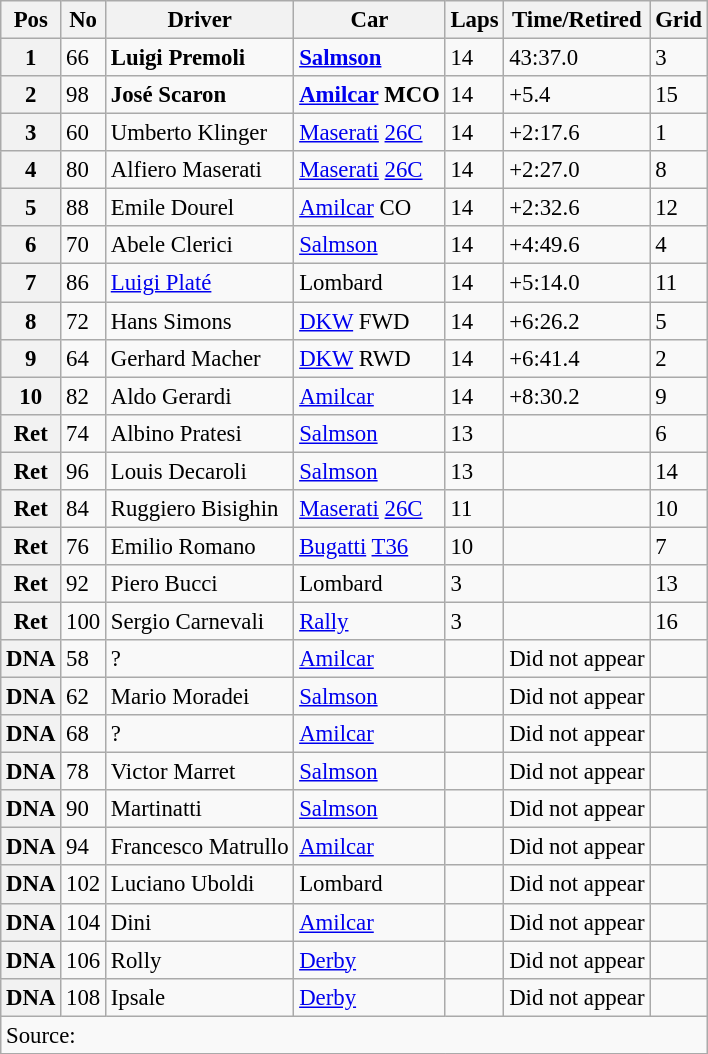<table class="wikitable" style="font-size: 95%;">
<tr>
<th>Pos</th>
<th>No</th>
<th>Driver</th>
<th>Car</th>
<th>Laps</th>
<th>Time/Retired</th>
<th>Grid</th>
</tr>
<tr>
<th>1</th>
<td>66</td>
<td> <strong>Luigi Premoli</strong></td>
<td><strong><a href='#'>Salmson</a></strong></td>
<td>14</td>
<td>43:37.0</td>
<td>3</td>
</tr>
<tr>
<th>2</th>
<td>98</td>
<td> <strong>José Scaron</strong></td>
<td><strong><a href='#'>Amilcar</a> MCO</strong></td>
<td>14</td>
<td>+5.4</td>
<td>15</td>
</tr>
<tr>
<th>3</th>
<td>60</td>
<td> Umberto Klinger</td>
<td><a href='#'>Maserati</a> <a href='#'>26C</a></td>
<td>14</td>
<td>+2:17.6</td>
<td>1</td>
</tr>
<tr>
<th>4</th>
<td>80</td>
<td> Alfiero Maserati</td>
<td><a href='#'>Maserati</a> <a href='#'>26C</a></td>
<td>14</td>
<td>+2:27.0</td>
<td>8</td>
</tr>
<tr>
<th>5</th>
<td>88</td>
<td> Emile Dourel</td>
<td><a href='#'>Amilcar</a> CO</td>
<td>14</td>
<td>+2:32.6</td>
<td>12</td>
</tr>
<tr>
<th>6</th>
<td>70</td>
<td> Abele Clerici</td>
<td><a href='#'>Salmson</a></td>
<td>14</td>
<td>+4:49.6</td>
<td>4</td>
</tr>
<tr>
<th>7</th>
<td>86</td>
<td> <a href='#'>Luigi Platé</a></td>
<td>Lombard</td>
<td>14</td>
<td>+5:14.0</td>
<td>11</td>
</tr>
<tr>
<th>8</th>
<td>72</td>
<td> Hans Simons</td>
<td><a href='#'>DKW</a> FWD</td>
<td>14</td>
<td>+6:26.2</td>
<td>5</td>
</tr>
<tr>
<th>9</th>
<td>64</td>
<td> Gerhard Macher</td>
<td><a href='#'>DKW</a> RWD</td>
<td>14</td>
<td>+6:41.4</td>
<td>2</td>
</tr>
<tr>
<th>10</th>
<td>82</td>
<td> Aldo Gerardi</td>
<td><a href='#'>Amilcar</a></td>
<td>14</td>
<td>+8:30.2</td>
<td>9</td>
</tr>
<tr>
<th>Ret</th>
<td>74</td>
<td> Albino Pratesi</td>
<td><a href='#'>Salmson</a></td>
<td>13</td>
<td></td>
<td>6</td>
</tr>
<tr>
<th>Ret</th>
<td>96</td>
<td> Louis Decaroli</td>
<td><a href='#'>Salmson</a></td>
<td>13</td>
<td></td>
<td>14</td>
</tr>
<tr>
<th>Ret</th>
<td>84</td>
<td> Ruggiero Bisighin</td>
<td><a href='#'>Maserati</a> <a href='#'>26C</a></td>
<td>11</td>
<td></td>
<td>10</td>
</tr>
<tr>
<th>Ret</th>
<td>76</td>
<td> Emilio Romano</td>
<td><a href='#'>Bugatti</a> <a href='#'>T36</a></td>
<td>10</td>
<td></td>
<td>7</td>
</tr>
<tr>
<th>Ret</th>
<td>92</td>
<td> Piero Bucci</td>
<td>Lombard</td>
<td>3</td>
<td></td>
<td>13</td>
</tr>
<tr>
<th>Ret</th>
<td>100</td>
<td> Sergio Carnevali</td>
<td><a href='#'>Rally</a></td>
<td>3</td>
<td></td>
<td>16</td>
</tr>
<tr>
<th>DNA</th>
<td>58</td>
<td> ?</td>
<td><a href='#'>Amilcar</a></td>
<td></td>
<td>Did not appear</td>
<td></td>
</tr>
<tr>
<th>DNA</th>
<td>62</td>
<td> Mario Moradei</td>
<td><a href='#'>Salmson</a></td>
<td></td>
<td>Did not appear</td>
<td></td>
</tr>
<tr>
<th>DNA</th>
<td>68</td>
<td> ?</td>
<td><a href='#'>Amilcar</a></td>
<td></td>
<td>Did not appear</td>
<td></td>
</tr>
<tr>
<th>DNA</th>
<td>78</td>
<td> Victor Marret</td>
<td><a href='#'>Salmson</a></td>
<td></td>
<td>Did not appear</td>
<td></td>
</tr>
<tr>
<th>DNA</th>
<td>90</td>
<td> Martinatti</td>
<td><a href='#'>Salmson</a></td>
<td></td>
<td>Did not appear</td>
<td></td>
</tr>
<tr>
<th>DNA</th>
<td>94</td>
<td> Francesco Matrullo</td>
<td><a href='#'>Amilcar</a></td>
<td></td>
<td>Did not appear</td>
<td></td>
</tr>
<tr>
<th>DNA</th>
<td>102</td>
<td> Luciano Uboldi</td>
<td>Lombard</td>
<td></td>
<td>Did not appear</td>
<td></td>
</tr>
<tr>
<th>DNA</th>
<td>104</td>
<td> Dini</td>
<td><a href='#'>Amilcar</a></td>
<td></td>
<td>Did not appear</td>
<td></td>
</tr>
<tr>
<th>DNA</th>
<td>106</td>
<td> Rolly</td>
<td><a href='#'>Derby</a></td>
<td></td>
<td>Did not appear</td>
<td></td>
</tr>
<tr>
<th>DNA</th>
<td>108</td>
<td> Ipsale</td>
<td><a href='#'>Derby</a></td>
<td></td>
<td>Did not appear</td>
<td></td>
</tr>
<tr>
<td colspan=7>Source:</td>
</tr>
<tr>
</tr>
</table>
